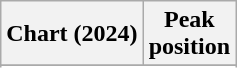<table class="wikitable sortable plainrowheaders" style="text-align:center">
<tr>
<th scope="col">Chart (2024)</th>
<th scope="col">Peak<br>position</th>
</tr>
<tr>
</tr>
<tr>
</tr>
<tr>
</tr>
</table>
